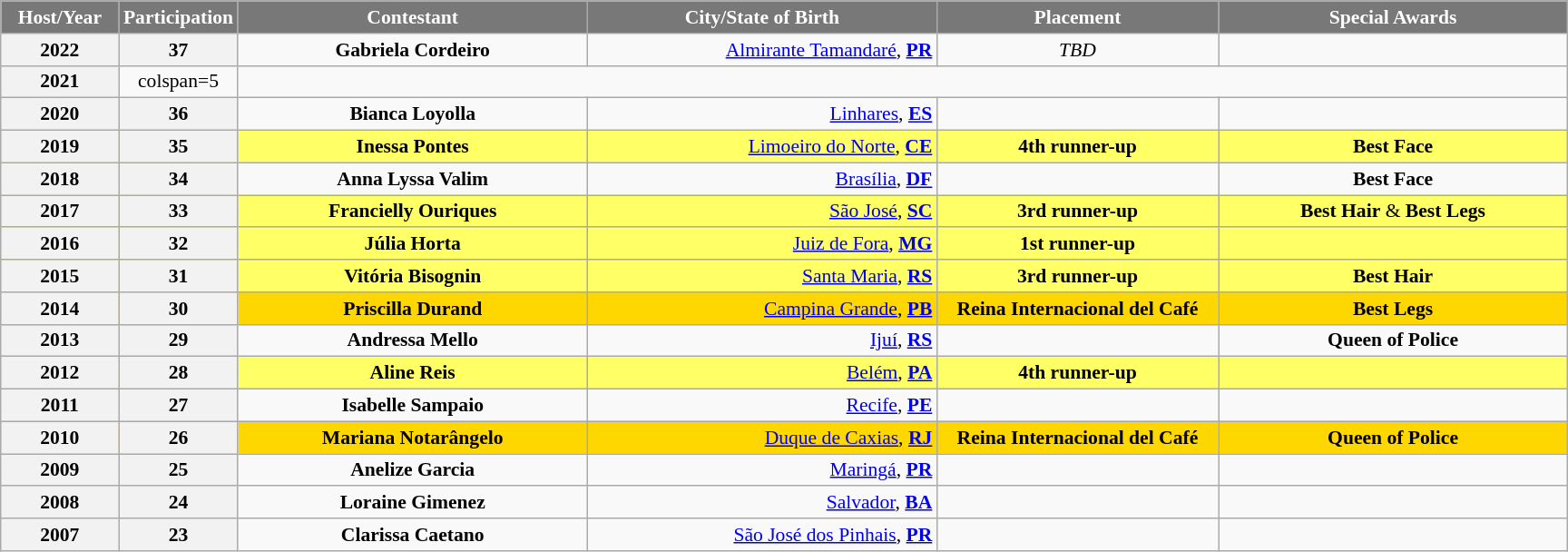<table class="wikitable sortable" style="font-size: 90%; text-align:center">
<tr>
<th width="80" style="background-color:#787878;color:#FFFFFF;">Host/Year</th>
<th width="80" style="background-color:#787878;color:#FFFFFF;">Participation</th>
<th width="250" style="background-color:#787878;color:#FFFFFF;">Contestant</th>
<th width="250" style="background-color:#787878;color:#FFFFFF;">City/State of Birth</th>
<th width="200" style="background-color:#787878;color:#FFFFFF;">Placement</th>
<th width="250" style="background-color:#787878;color:#FFFFFF;">Special Awards</th>
</tr>
<tr>
<th>2022</th>
<th>37</th>
<td><strong>Gabriela Cordeiro</strong></td>
<td align="right"><a href='#'>Almirante Tamandaré</a>, <strong><a href='#'>PR</a></strong></td>
<td><em>TBD</em></td>
<td></td>
</tr>
<tr>
<th>2021</th>
<td>colspan=5 </td>
</tr>
<tr>
<th>2020</th>
<th>36</th>
<td><strong>Bianca Loyolla</strong></td>
<td align="right"><a href='#'>Linhares</a>, <strong><a href='#'>ES</a></strong></td>
<td></td>
<td></td>
</tr>
<tr bgcolor="FFFF66">
<th>2019</th>
<th>35</th>
<td><strong>Inessa Pontes</strong></td>
<td align="right"><a href='#'>Limoeiro do Norte</a>, <strong><a href='#'>CE</a></strong></td>
<td><strong>4th runner-up</strong></td>
<td><strong>Best Face</strong></td>
</tr>
<tr>
<th>2018</th>
<th>34</th>
<td><strong>Anna Lyssa Valim</strong></td>
<td align="right"><a href='#'>Brasília</a>, <strong><a href='#'>DF</a></strong></td>
<td></td>
<td><strong>Best Face</strong></td>
</tr>
<tr bgcolor="FFFF66">
<th>2017</th>
<th>33</th>
<td><strong>Francielly Ouriques</strong></td>
<td align="right"><a href='#'>São José</a>, <strong><a href='#'>SC</a></strong></td>
<td><strong>3rd runner-up</strong></td>
<td><strong>Best Hair</strong> & <strong>Best Legs</strong></td>
</tr>
<tr bgcolor="FFFF66">
<th>2016</th>
<th>32</th>
<td><strong>Júlia Horta</strong></td>
<td align="right"><a href='#'>Juiz de Fora</a>, <strong><a href='#'>MG</a></strong></td>
<td><strong>1st runner-up</strong></td>
<td></td>
</tr>
<tr bgcolor="FFFF66">
<th>2015</th>
<th>31</th>
<td><strong>Vitória Bisognin</strong></td>
<td align="right"><a href='#'>Santa Maria</a>, <strong><a href='#'>RS</a></strong></td>
<td><strong>3rd runner-up</strong></td>
<td><strong>Best Hair</strong></td>
</tr>
<tr bgcolor="gold">
<th>2014</th>
<th>30</th>
<td><strong>Priscilla Durand</strong></td>
<td align="right"><a href='#'>Campina Grande</a>, <strong><a href='#'>PB</a></strong></td>
<td><strong>Reina Internacional del Café</strong></td>
<td><strong>Best Legs</strong></td>
</tr>
<tr>
<th>2013</th>
<th>29</th>
<td><strong>Andressa Mello</strong></td>
<td align="right"><a href='#'>Ijuí</a>, <strong><a href='#'>RS</a></strong></td>
<td></td>
<td><strong>Queen of Police</strong></td>
</tr>
<tr bgcolor="FFFF66">
<th>2012</th>
<th>28</th>
<td><strong>Aline Reis</strong></td>
<td align="right"><a href='#'>Belém</a>, <strong><a href='#'>PA</a></strong></td>
<td><strong>4th runner-up</strong></td>
<td></td>
</tr>
<tr>
<th>2011</th>
<th>27</th>
<td><strong>Isabelle Sampaio</strong></td>
<td align="right"><a href='#'>Recife</a>, <strong><a href='#'>PE</a></strong></td>
<td></td>
<td></td>
</tr>
<tr bgcolor="gold">
<th>2010</th>
<th>26</th>
<td><strong>Mariana Notarângelo</strong></td>
<td align="right"><a href='#'>Duque de Caxias</a>, <strong><a href='#'>RJ</a></strong></td>
<td><strong>Reina Internacional del Café</strong></td>
<td><strong>Queen of Police</strong></td>
</tr>
<tr>
<th>2009</th>
<th>25</th>
<td><strong>Anelize Garcia</strong></td>
<td align="right"><a href='#'>Maringá</a>, <strong><a href='#'>PR</a></strong></td>
<td></td>
<td></td>
</tr>
<tr>
<th>2008</th>
<th>24</th>
<td><strong>Loraine Gimenez</strong></td>
<td align="right"><a href='#'>Salvador</a>, <strong><a href='#'>BA</a></strong></td>
<td></td>
<td></td>
</tr>
<tr>
<th>2007</th>
<th>23</th>
<td><strong>Clarissa Caetano</strong></td>
<td align="right"><a href='#'>São José dos Pinhais</a>, <strong><a href='#'>PR</a></strong></td>
<td></td>
<td></td>
</tr>
</table>
